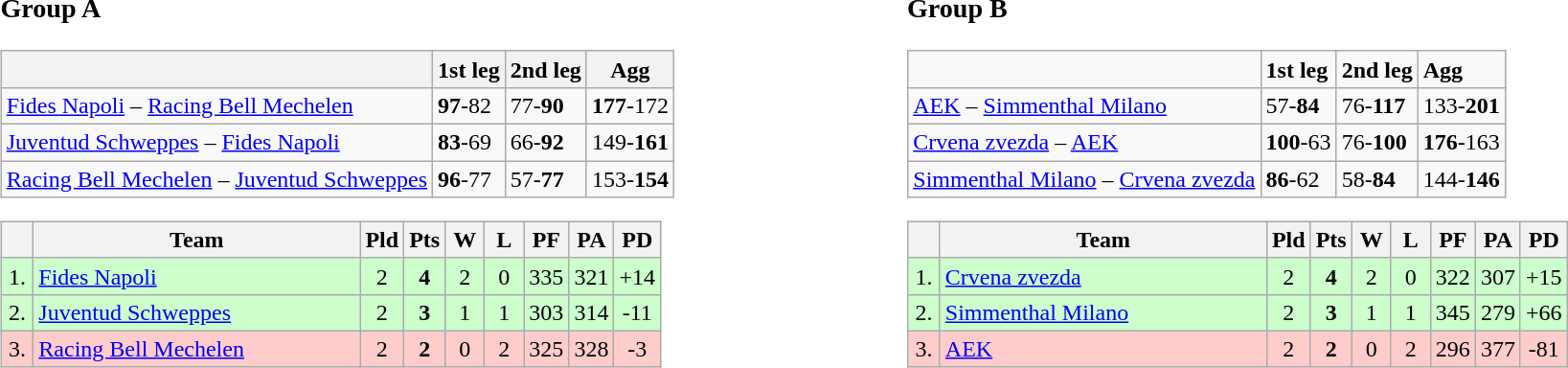<table>
<tr>
<td style="vertical-align:top; width:33%;"><br><h3>Group A</h3><table class="wikitable">
<tr>
<th></th>
<th>1st leg</th>
<th>2nd leg</th>
<th>Agg</th>
</tr>
<tr>
<td> <a href='#'>Fides Napoli</a> –  <a href='#'>Racing Bell Mechelen</a></td>
<td><strong>97</strong>-82</td>
<td>77-<strong>90</strong></td>
<td><strong>177</strong>-172</td>
</tr>
<tr>
<td> <a href='#'>Juventud Schweppes</a> –  <a href='#'>Fides Napoli</a></td>
<td><strong>83</strong>-69</td>
<td>66-<strong>92</strong></td>
<td>149-<strong>161</strong></td>
</tr>
<tr>
<td> <a href='#'>Racing Bell Mechelen</a> –  <a href='#'>Juventud Schweppes</a></td>
<td><strong>96</strong>-77</td>
<td>57-<strong>77</strong></td>
<td>153-<strong>154</strong></td>
</tr>
</table>
<table class="wikitable" style="text-align:center">
<tr>
<th width=15></th>
<th width=220>Team</th>
<th width=20>Pld</th>
<th width=20>Pts</th>
<th width=20>W</th>
<th width=20>L</th>
<th width=20>PF</th>
<th width=20>PA</th>
<th width=20>PD</th>
</tr>
<tr style="background: #ccffcc;">
<td>1.</td>
<td align=left> <a href='#'>Fides Napoli</a></td>
<td>2</td>
<td><strong>4</strong></td>
<td>2</td>
<td>0</td>
<td>335</td>
<td>321</td>
<td>+14</td>
</tr>
<tr style="background: #ccffcc;">
<td>2.</td>
<td align=left> <a href='#'>Juventud Schweppes</a></td>
<td>2</td>
<td><strong>3</strong></td>
<td>1</td>
<td>1</td>
<td>303</td>
<td>314</td>
<td>-11</td>
</tr>
<tr style="background: #ffcccc;">
<td>3.</td>
<td align=left> <a href='#'>Racing Bell Mechelen</a></td>
<td>2</td>
<td><strong>2</strong></td>
<td>0</td>
<td>2</td>
<td>325</td>
<td>328</td>
<td>-3</td>
</tr>
</table>
</td>
<td style="vertical-align:top; width:33%;"><br><h3>Group B</h3><table class="wikitable">
<tr>
<td></td>
<td><strong>1st leg</strong></td>
<td><strong>2nd leg</strong></td>
<td><strong>Agg</strong></td>
</tr>
<tr>
<td> <a href='#'>AEK</a> –  <a href='#'>Simmenthal Milano</a></td>
<td>57-<strong>84</strong></td>
<td>76-<strong>117</strong></td>
<td>133-<strong>201</strong></td>
</tr>
<tr>
<td> <a href='#'>Crvena zvezda</a> –  <a href='#'>AEK</a></td>
<td><strong>100</strong>-63</td>
<td>76-<strong>100</strong></td>
<td><strong>176</strong>-163</td>
</tr>
<tr>
<td> <a href='#'>Simmenthal Milano</a> –  <a href='#'>Crvena zvezda</a></td>
<td><strong>86</strong>-62</td>
<td>58-<strong>84</strong></td>
<td>144-<strong>146</strong></td>
</tr>
</table>
<table class="wikitable" style="text-align:center">
<tr>
<th width=15></th>
<th width=220>Team</th>
<th width=20>Pld</th>
<th width=20>Pts</th>
<th width=20>W</th>
<th width=20>L</th>
<th width=20>PF</th>
<th width=20>PA</th>
<th width=20>PD</th>
</tr>
<tr style="background: #ccffcc;">
<td>1.</td>
<td align=left> <a href='#'>Crvena zvezda</a></td>
<td>2</td>
<td><strong>4</strong></td>
<td>2</td>
<td>0</td>
<td>322</td>
<td>307</td>
<td>+15</td>
</tr>
<tr style="background: #ccffcc;">
<td>2.</td>
<td align=left> <a href='#'>Simmenthal Milano</a></td>
<td>2</td>
<td><strong>3</strong></td>
<td>1</td>
<td>1</td>
<td>345</td>
<td>279</td>
<td>+66</td>
</tr>
<tr style="background: #ffcccc;">
<td>3.</td>
<td align=left> <a href='#'>AEK</a></td>
<td>2</td>
<td><strong>2</strong></td>
<td>0</td>
<td>2</td>
<td>296</td>
<td>377</td>
<td>-81</td>
</tr>
</table>
</td>
</tr>
</table>
